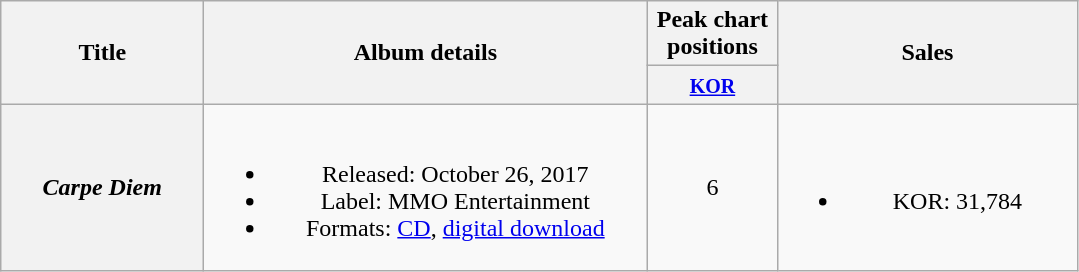<table class="wikitable plainrowheaders" style="text-align:center;">
<tr>
<th scope="col" rowspan="2" style="width:8em;">Title</th>
<th scope="col" rowspan="2" style="width:18em;">Album details</th>
<th scope="col" colspan="1" style="width:5em;">Peak chart positions</th>
<th scope="col" rowspan="2" style="width:12em;">Sales</th>
</tr>
<tr>
<th><small><a href='#'>KOR</a></small><br></th>
</tr>
<tr>
<th scope="row"><em>Carpe Diem</em></th>
<td><br><ul><li>Released: October 26, 2017</li><li>Label: MMO Entertainment</li><li>Formats: <a href='#'>CD</a>, <a href='#'>digital download</a></li></ul></td>
<td>6</td>
<td><br><ul><li>KOR: 31,784</li></ul></td>
</tr>
</table>
